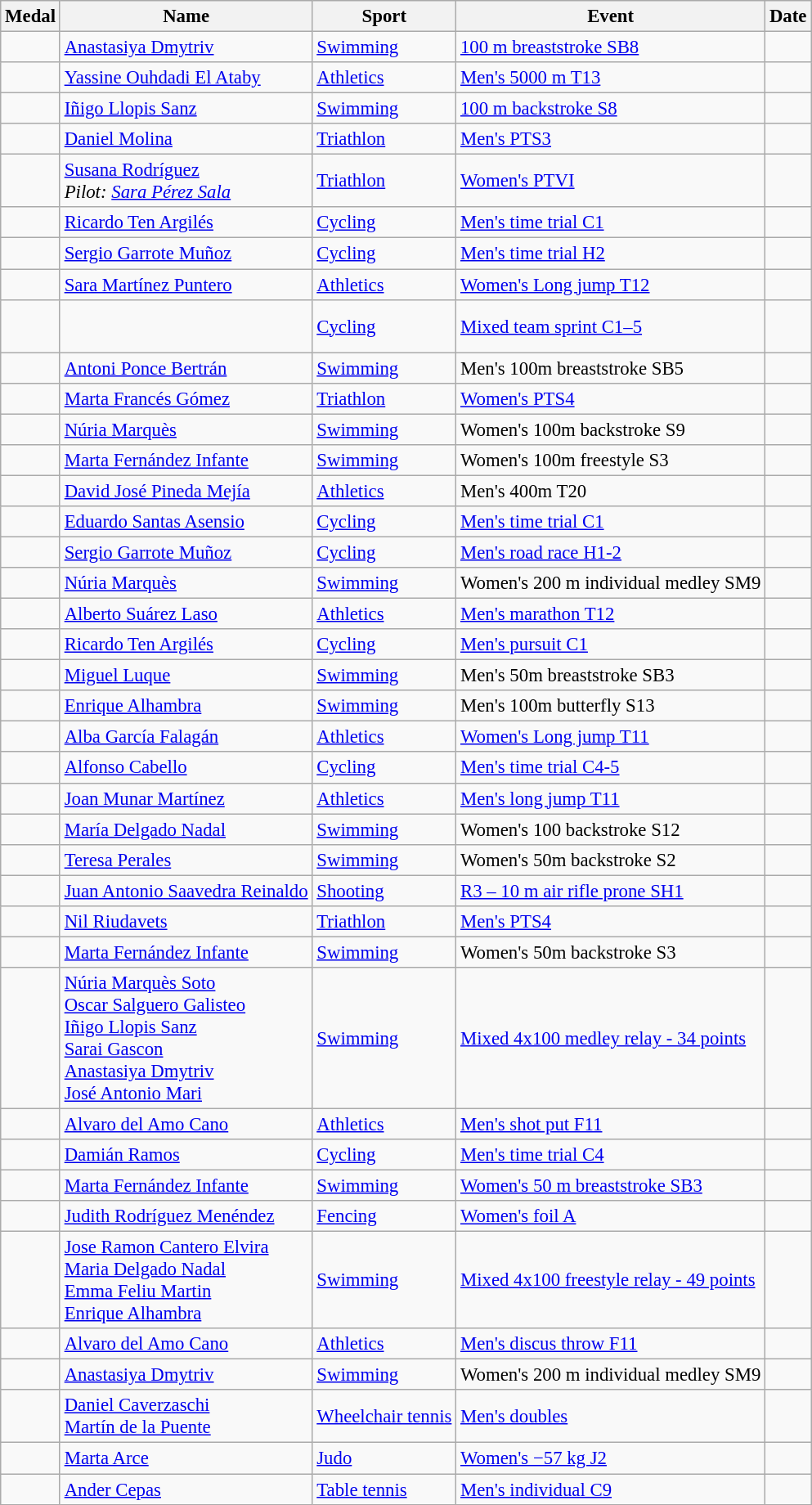<table class="wikitable sortable" style="font-size: 95%;">
<tr>
<th>Medal</th>
<th>Name</th>
<th>Sport</th>
<th>Event</th>
<th>Date</th>
</tr>
<tr>
<td></td>
<td><a href='#'>Anastasiya Dmytriv</a></td>
<td><a href='#'>Swimming</a></td>
<td><a href='#'>100 m breaststroke SB8</a></td>
<td></td>
</tr>
<tr>
<td></td>
<td><a href='#'>Yassine Ouhdadi El Ataby</a></td>
<td><a href='#'>Athletics</a></td>
<td><a href='#'>Men's 5000 m T13</a></td>
<td></td>
</tr>
<tr>
<td></td>
<td><a href='#'>Iñigo Llopis Sanz</a></td>
<td><a href='#'>Swimming</a></td>
<td><a href='#'>100 m backstroke S8</a></td>
<td></td>
</tr>
<tr>
<td></td>
<td><a href='#'>Daniel Molina</a></td>
<td><a href='#'>Triathlon</a></td>
<td><a href='#'>Men's PTS3</a></td>
<td></td>
</tr>
<tr>
<td></td>
<td><a href='#'>Susana Rodríguez</a><br><em>Pilot: <a href='#'>Sara Pérez Sala</a></em></td>
<td><a href='#'>Triathlon</a></td>
<td><a href='#'>Women's PTVI</a></td>
<td></td>
</tr>
<tr>
<td></td>
<td><a href='#'>Ricardo Ten Argilés</a></td>
<td><a href='#'>Cycling</a></td>
<td><a href='#'>Men's time trial C1</a></td>
<td></td>
</tr>
<tr>
<td></td>
<td><a href='#'>Sergio Garrote Muñoz</a></td>
<td><a href='#'>Cycling</a></td>
<td><a href='#'>Men's time trial H2</a></td>
<td></td>
</tr>
<tr>
<td></td>
<td><a href='#'>Sara Martínez Puntero</a></td>
<td><a href='#'>Athletics</a></td>
<td><a href='#'>Women's Long jump T12</a></td>
<td></td>
</tr>
<tr>
<td></td>
<td><br><br></td>
<td><a href='#'>Cycling</a></td>
<td><a href='#'>Mixed team sprint C1–5</a></td>
<td></td>
</tr>
<tr>
<td></td>
<td><a href='#'>Antoni Ponce Bertrán</a></td>
<td><a href='#'>Swimming</a></td>
<td>Men's 100m breaststroke SB5</td>
<td></td>
</tr>
<tr>
<td></td>
<td><a href='#'>Marta Francés Gómez</a></td>
<td><a href='#'>Triathlon</a></td>
<td><a href='#'>Women's PTS4</a></td>
<td></td>
</tr>
<tr>
<td></td>
<td><a href='#'>Núria Marquès</a></td>
<td><a href='#'>Swimming</a></td>
<td>Women's 100m backstroke S9</td>
<td></td>
</tr>
<tr>
<td></td>
<td><a href='#'>Marta Fernández Infante</a></td>
<td><a href='#'>Swimming</a></td>
<td>Women's 100m freestyle S3</td>
<td></td>
</tr>
<tr>
<td></td>
<td><a href='#'>David José Pineda Mejía</a></td>
<td><a href='#'>Athletics</a></td>
<td>Men's 400m T20</td>
<td></td>
</tr>
<tr>
<td></td>
<td><a href='#'>Eduardo Santas Asensio</a></td>
<td><a href='#'>Cycling</a></td>
<td><a href='#'>Men's time trial C1</a></td>
<td></td>
</tr>
<tr>
<td></td>
<td><a href='#'>Sergio Garrote Muñoz</a></td>
<td><a href='#'>Cycling</a></td>
<td><a href='#'>Men's road race H1-2</a></td>
<td></td>
</tr>
<tr>
<td></td>
<td><a href='#'>Núria Marquès</a></td>
<td><a href='#'>Swimming</a></td>
<td>Women's 200 m individual medley SM9</td>
<td></td>
</tr>
<tr>
<td></td>
<td><a href='#'>Alberto Suárez Laso</a></td>
<td><a href='#'>Athletics</a></td>
<td><a href='#'>Men's marathon T12</a></td>
<td></td>
</tr>
<tr>
<td></td>
<td><a href='#'>Ricardo Ten Argilés</a></td>
<td><a href='#'>Cycling</a></td>
<td><a href='#'>Men's pursuit C1</a></td>
<td></td>
</tr>
<tr>
<td></td>
<td><a href='#'>Miguel Luque</a></td>
<td><a href='#'>Swimming</a></td>
<td>Men's 50m breaststroke SB3</td>
<td></td>
</tr>
<tr>
<td></td>
<td><a href='#'>Enrique Alhambra</a></td>
<td><a href='#'>Swimming</a></td>
<td>Men's 100m butterfly S13</td>
<td></td>
</tr>
<tr>
<td></td>
<td><a href='#'>Alba García Falagán</a></td>
<td><a href='#'>Athletics</a></td>
<td><a href='#'>Women's Long jump T11</a></td>
<td></td>
</tr>
<tr>
<td></td>
<td><a href='#'>Alfonso Cabello</a></td>
<td><a href='#'>Cycling</a></td>
<td><a href='#'>Men's time trial C4-5</a></td>
<td></td>
</tr>
<tr>
<td></td>
<td><a href='#'>Joan Munar Martínez</a></td>
<td><a href='#'>Athletics</a></td>
<td><a href='#'>Men's long jump T11</a></td>
<td></td>
</tr>
<tr>
<td></td>
<td><a href='#'>María Delgado Nadal</a></td>
<td><a href='#'>Swimming</a></td>
<td>Women's 100 backstroke S12</td>
<td></td>
</tr>
<tr>
<td></td>
<td><a href='#'>Teresa Perales</a></td>
<td><a href='#'>Swimming</a></td>
<td>Women's 50m backstroke S2</td>
<td></td>
</tr>
<tr>
<td></td>
<td><a href='#'>Juan Antonio Saavedra Reinaldo</a></td>
<td><a href='#'>Shooting</a></td>
<td><a href='#'>R3 – 10 m air rifle prone SH1</a></td>
<td></td>
</tr>
<tr>
<td></td>
<td><a href='#'>Nil Riudavets</a></td>
<td><a href='#'>Triathlon</a></td>
<td><a href='#'>Men's PTS4</a></td>
<td></td>
</tr>
<tr>
<td></td>
<td><a href='#'>Marta Fernández Infante</a></td>
<td><a href='#'>Swimming</a></td>
<td>Women's 50m backstroke S3</td>
<td></td>
</tr>
<tr>
<td></td>
<td><a href='#'>Núria Marquès Soto</a><br><a href='#'>Oscar Salguero Galisteo</a><br><a href='#'>Iñigo Llopis Sanz</a><br><a href='#'>Sarai Gascon</a><br><a href='#'>Anastasiya Dmytriv</a><br><a href='#'>José Antonio Mari</a></td>
<td><a href='#'>Swimming</a></td>
<td><a href='#'>Mixed 4x100 medley relay - 34 points</a></td>
<td></td>
</tr>
<tr>
<td></td>
<td><a href='#'>Alvaro del Amo Cano</a></td>
<td><a href='#'>Athletics</a></td>
<td><a href='#'>Men's shot put F11</a></td>
<td></td>
</tr>
<tr>
<td></td>
<td><a href='#'>Damián Ramos</a></td>
<td><a href='#'>Cycling</a></td>
<td><a href='#'>Men's time trial C4</a></td>
<td></td>
</tr>
<tr>
<td></td>
<td><a href='#'>Marta Fernández Infante</a></td>
<td><a href='#'>Swimming</a></td>
<td><a href='#'>Women's 50 m breaststroke SB3</a></td>
<td></td>
</tr>
<tr>
<td></td>
<td><a href='#'>Judith Rodríguez Menéndez</a></td>
<td><a href='#'>Fencing</a></td>
<td><a href='#'>Women's foil A</a></td>
<td></td>
</tr>
<tr>
<td></td>
<td><a href='#'>Jose Ramon Cantero Elvira</a><br><a href='#'>Maria Delgado Nadal</a><br><a href='#'>Emma Feliu Martin</a><br><a href='#'>Enrique Alhambra</a></td>
<td><a href='#'>Swimming</a></td>
<td><a href='#'>Mixed 4x100 freestyle relay - 49 points</a></td>
<td></td>
</tr>
<tr>
<td></td>
<td><a href='#'>Alvaro del Amo Cano</a></td>
<td><a href='#'>Athletics</a></td>
<td><a href='#'>Men's discus throw F11</a></td>
<td></td>
</tr>
<tr>
<td></td>
<td><a href='#'>Anastasiya Dmytriv</a></td>
<td><a href='#'>Swimming</a></td>
<td>Women's 200 m individual medley SM9</td>
<td></td>
</tr>
<tr>
<td></td>
<td><a href='#'>Daniel Caverzaschi</a><br><a href='#'>Martín de la Puente</a></td>
<td><a href='#'>Wheelchair tennis</a></td>
<td><a href='#'>Men's doubles</a></td>
<td></td>
</tr>
<tr>
<td></td>
<td><a href='#'>Marta Arce</a></td>
<td><a href='#'>Judo</a></td>
<td><a href='#'>Women's −57 kg J2</a></td>
<td></td>
</tr>
<tr>
<td></td>
<td><a href='#'>Ander Cepas</a></td>
<td><a href='#'>Table tennis</a></td>
<td><a href='#'>Men's individual C9</a></td>
<td></td>
</tr>
</table>
